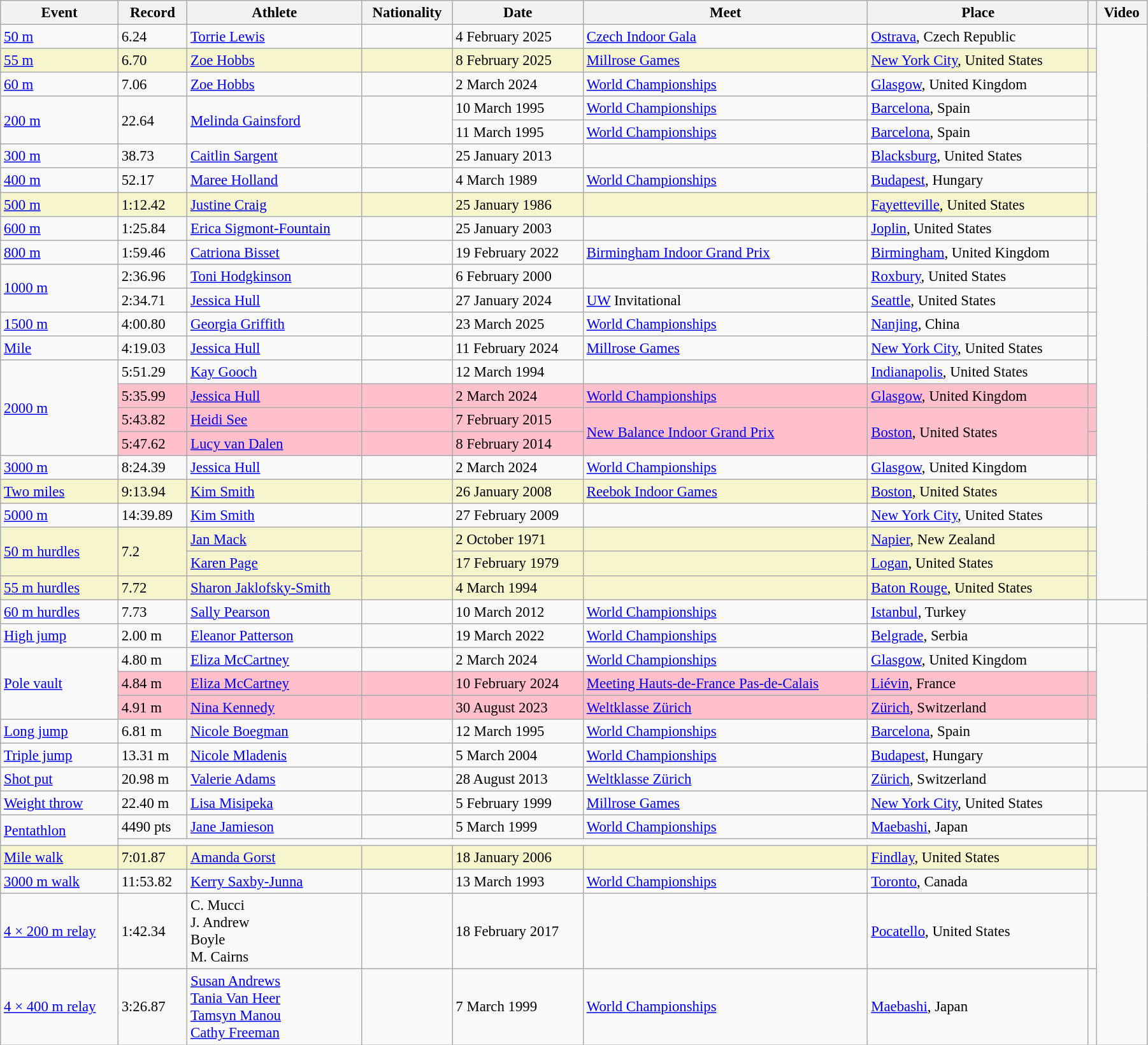<table class="wikitable" style="font-size:95%; width: 95%;">
<tr>
<th>Event</th>
<th>Record</th>
<th>Athlete</th>
<th>Nationality</th>
<th>Date</th>
<th>Meet</th>
<th>Place</th>
<th></th>
<th>Video</th>
</tr>
<tr>
<td><a href='#'>50 m</a></td>
<td>6.24</td>
<td><a href='#'>Torrie Lewis</a></td>
<td></td>
<td>4 February 2025</td>
<td><a href='#'>Czech Indoor Gala</a></td>
<td><a href='#'>Ostrava</a>, Czech Republic</td>
<td></td>
</tr>
<tr style="background:#f6F5CE;">
<td><a href='#'>55 m</a></td>
<td>6.70</td>
<td><a href='#'>Zoe Hobbs</a></td>
<td></td>
<td>8 February 2025</td>
<td><a href='#'>Millrose Games</a></td>
<td><a href='#'>New York City</a>, United States</td>
<td></td>
</tr>
<tr>
<td><a href='#'>60 m</a></td>
<td>7.06</td>
<td><a href='#'>Zoe Hobbs</a></td>
<td></td>
<td>2 March 2024</td>
<td><a href='#'>World Championships</a></td>
<td><a href='#'>Glasgow</a>, United Kingdom</td>
<td></td>
</tr>
<tr>
<td rowspan=2><a href='#'>200 m</a></td>
<td rowspan=2>22.64</td>
<td rowspan=2><a href='#'>Melinda Gainsford</a></td>
<td rowspan=2></td>
<td>10 March 1995</td>
<td><a href='#'>World Championships</a></td>
<td><a href='#'>Barcelona</a>, Spain</td>
<td></td>
</tr>
<tr>
<td>11 March 1995</td>
<td><a href='#'>World Championships</a></td>
<td><a href='#'>Barcelona</a>, Spain</td>
<td></td>
</tr>
<tr>
<td><a href='#'>300 m</a></td>
<td>38.73</td>
<td><a href='#'>Caitlin Sargent</a></td>
<td></td>
<td>25 January 2013</td>
<td></td>
<td><a href='#'>Blacksburg</a>, United States</td>
<td></td>
</tr>
<tr>
<td><a href='#'>400 m</a></td>
<td>52.17</td>
<td><a href='#'>Maree Holland</a></td>
<td></td>
<td>4 March 1989</td>
<td><a href='#'>World Championships</a></td>
<td><a href='#'>Budapest</a>, Hungary</td>
<td></td>
</tr>
<tr style="background:#f6F5CE;">
<td><a href='#'>500 m</a></td>
<td>1:12.42</td>
<td><a href='#'>Justine Craig</a></td>
<td></td>
<td>25 January 1986</td>
<td></td>
<td><a href='#'>Fayetteville</a>, United States</td>
<td></td>
</tr>
<tr>
<td><a href='#'>600 m</a></td>
<td>1:25.84</td>
<td><a href='#'>Erica Sigmont-Fountain</a></td>
<td></td>
<td>25 January 2003</td>
<td></td>
<td><a href='#'>Joplin</a>, United States</td>
<td></td>
</tr>
<tr>
<td><a href='#'>800 m</a></td>
<td>1:59.46</td>
<td><a href='#'>Catriona Bisset</a></td>
<td></td>
<td>19 February 2022</td>
<td><a href='#'>Birmingham Indoor Grand Prix</a></td>
<td><a href='#'>Birmingham</a>, United Kingdom</td>
<td></td>
</tr>
<tr>
<td rowspan=2><a href='#'>1000 m</a></td>
<td>2:36.96</td>
<td><a href='#'>Toni Hodgkinson</a></td>
<td></td>
<td>6 February 2000</td>
<td></td>
<td><a href='#'>Roxbury</a>, United States</td>
<td></td>
</tr>
<tr>
<td>2:34.71 </td>
<td><a href='#'>Jessica Hull</a></td>
<td></td>
<td>27 January 2024</td>
<td><a href='#'>UW</a> Invitational</td>
<td><a href='#'>Seattle</a>, United States</td>
<td></td>
</tr>
<tr>
<td><a href='#'>1500 m</a></td>
<td>4:00.80</td>
<td><a href='#'>Georgia Griffith</a></td>
<td></td>
<td>23 March 2025</td>
<td><a href='#'>World Championships</a></td>
<td><a href='#'>Nanjing</a>, China</td>
<td></td>
</tr>
<tr>
<td><a href='#'>Mile</a></td>
<td>4:19.03</td>
<td><a href='#'>Jessica Hull</a></td>
<td></td>
<td>11 February 2024</td>
<td><a href='#'>Millrose Games</a></td>
<td><a href='#'>New York City</a>, United States</td>
<td></td>
</tr>
<tr>
<td rowspan=4><a href='#'>2000 m</a></td>
<td>5:51.29</td>
<td><a href='#'>Kay Gooch</a></td>
<td></td>
<td>12 March 1994</td>
<td></td>
<td><a href='#'>Indianapolis</a>, United States</td>
<td></td>
</tr>
<tr style="background:pink">
<td>5:35.99</td>
<td><a href='#'>Jessica Hull</a></td>
<td></td>
<td>2 March 2024</td>
<td><a href='#'>World Championships</a></td>
<td><a href='#'>Glasgow</a>, United Kingdom</td>
<td></td>
</tr>
<tr style="background:pink">
<td>5:43.82</td>
<td><a href='#'>Heidi See</a></td>
<td></td>
<td>7 February 2015</td>
<td rowspan=2><a href='#'>New Balance Indoor Grand Prix</a></td>
<td rowspan=2><a href='#'>Boston</a>, United States</td>
<td></td>
</tr>
<tr style="background:pink">
<td>5:47.62</td>
<td><a href='#'>Lucy van Dalen</a></td>
<td></td>
<td>8 February 2014</td>
<td></td>
</tr>
<tr>
<td><a href='#'>3000 m</a></td>
<td>8:24.39</td>
<td><a href='#'>Jessica Hull</a></td>
<td></td>
<td>2 March 2024</td>
<td><a href='#'>World Championships</a></td>
<td><a href='#'>Glasgow</a>, United Kingdom</td>
<td></td>
</tr>
<tr style="background:#f6F5CE;">
<td><a href='#'>Two miles</a></td>
<td>9:13.94</td>
<td><a href='#'>Kim Smith</a></td>
<td></td>
<td>26 January 2008</td>
<td><a href='#'>Reebok Indoor Games</a></td>
<td><a href='#'>Boston</a>, United States</td>
<td></td>
</tr>
<tr>
<td><a href='#'>5000 m</a></td>
<td>14:39.89</td>
<td><a href='#'>Kim Smith</a></td>
<td></td>
<td>27 February 2009</td>
<td></td>
<td><a href='#'>New York City</a>, United States</td>
<td></td>
</tr>
<tr style="background:#f6F5CE;">
<td rowspan=2><a href='#'>50 m hurdles</a></td>
<td rowspan=2>7.2 </td>
<td><a href='#'>Jan Mack</a></td>
<td rowspan=2></td>
<td>2 October 1971</td>
<td></td>
<td><a href='#'>Napier</a>, New Zealand</td>
<td></td>
</tr>
<tr style="background:#f6F5CE;">
<td><a href='#'>Karen Page</a></td>
<td>17 February 1979</td>
<td></td>
<td><a href='#'>Logan</a>, United States</td>
<td></td>
</tr>
<tr style="background:#f6F5CE;">
<td><a href='#'>55 m hurdles</a></td>
<td>7.72</td>
<td><a href='#'>Sharon Jaklofsky-Smith</a></td>
<td></td>
<td>4 March 1994</td>
<td></td>
<td><a href='#'>Baton Rouge</a>, United States</td>
<td></td>
</tr>
<tr>
<td><a href='#'>60 m hurdles</a></td>
<td>7.73</td>
<td><a href='#'>Sally Pearson</a></td>
<td></td>
<td>10 March 2012</td>
<td><a href='#'>World Championships</a></td>
<td><a href='#'>Istanbul</a>, Turkey</td>
<td></td>
<td></td>
</tr>
<tr>
<td><a href='#'>High jump</a></td>
<td>2.00 m</td>
<td><a href='#'>Eleanor Patterson</a></td>
<td></td>
<td>19 March 2022</td>
<td><a href='#'>World Championships</a></td>
<td><a href='#'>Belgrade</a>, Serbia</td>
<td></td>
</tr>
<tr>
<td rowspan=3><a href='#'>Pole vault</a></td>
<td>4.80 m</td>
<td><a href='#'>Eliza McCartney</a></td>
<td></td>
<td>2 March 2024</td>
<td><a href='#'>World Championships</a></td>
<td><a href='#'>Glasgow</a>, United Kingdom</td>
<td></td>
</tr>
<tr style="background:pink">
<td>4.84 m</td>
<td><a href='#'>Eliza McCartney</a></td>
<td></td>
<td>10 February 2024</td>
<td><a href='#'>Meeting Hauts-de-France Pas-de-Calais</a></td>
<td><a href='#'>Liévin</a>, France</td>
<td></td>
</tr>
<tr style="background:pink">
<td>4.91 m</td>
<td><a href='#'>Nina Kennedy</a></td>
<td></td>
<td>30 August 2023</td>
<td><a href='#'>Weltklasse Zürich</a></td>
<td><a href='#'>Zürich</a>, Switzerland</td>
<td></td>
</tr>
<tr>
<td><a href='#'>Long jump</a></td>
<td>6.81 m</td>
<td><a href='#'>Nicole Boegman</a></td>
<td></td>
<td>12 March 1995</td>
<td><a href='#'>World Championships</a></td>
<td><a href='#'>Barcelona</a>, Spain</td>
<td></td>
</tr>
<tr>
<td><a href='#'>Triple jump</a></td>
<td>13.31 m</td>
<td><a href='#'>Nicole Mladenis</a></td>
<td></td>
<td>5 March 2004</td>
<td><a href='#'>World Championships</a></td>
<td><a href='#'>Budapest</a>, Hungary</td>
<td></td>
</tr>
<tr>
<td><a href='#'>Shot put</a></td>
<td>20.98 m</td>
<td><a href='#'>Valerie Adams</a></td>
<td></td>
<td>28 August 2013</td>
<td><a href='#'>Weltklasse Zürich</a></td>
<td><a href='#'>Zürich</a>, Switzerland</td>
<td></td>
<td></td>
</tr>
<tr>
<td><a href='#'>Weight throw</a></td>
<td>22.40 m</td>
<td><a href='#'>Lisa Misipeka</a></td>
<td></td>
<td>5 February 1999</td>
<td><a href='#'>Millrose Games</a></td>
<td><a href='#'>New York City</a>, United States</td>
<td></td>
</tr>
<tr>
<td rowspan=2><a href='#'>Pentathlon</a></td>
<td>4490 pts</td>
<td><a href='#'>Jane Jamieson</a></td>
<td></td>
<td>5 March 1999</td>
<td><a href='#'>World Championships</a></td>
<td><a href='#'>Maebashi</a>, Japan</td>
<td></td>
</tr>
<tr>
<td colspan=6></td>
<td></td>
</tr>
<tr style="background:#f6F5CE;">
<td><a href='#'>Mile walk</a></td>
<td>7:01.87</td>
<td><a href='#'>Amanda Gorst</a></td>
<td></td>
<td>18 January 2006</td>
<td></td>
<td><a href='#'>Findlay</a>, United States</td>
<td></td>
</tr>
<tr>
<td><a href='#'>3000 m walk</a></td>
<td>11:53.82</td>
<td><a href='#'>Kerry Saxby-Junna</a></td>
<td></td>
<td>13 March 1993</td>
<td><a href='#'>World Championships</a></td>
<td><a href='#'>Toronto</a>, Canada</td>
<td></td>
</tr>
<tr>
<td><a href='#'>4 × 200 m relay</a></td>
<td>1:42.34 </td>
<td>C. Mucci<br>J. Andrew<br>Boyle<br>M. Cairns</td>
<td></td>
<td>18 February 2017</td>
<td></td>
<td><a href='#'>Pocatello</a>, United States</td>
<td></td>
</tr>
<tr>
<td><a href='#'>4 × 400 m relay</a></td>
<td>3:26.87</td>
<td><a href='#'>Susan Andrews</a><br><a href='#'>Tania Van Heer</a><br><a href='#'>Tamsyn Manou</a><br><a href='#'>Cathy Freeman</a></td>
<td></td>
<td>7 March 1999</td>
<td><a href='#'>World Championships</a></td>
<td><a href='#'>Maebashi</a>, Japan</td>
<td></td>
</tr>
</table>
